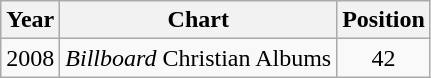<table class="wikitable sortable">
<tr>
<th>Year</th>
<th>Chart</th>
<th>Position</th>
</tr>
<tr>
<td>2008</td>
<td><em>Billboard</em> Christian Albums</td>
<td style="text-align:center;">42</td>
</tr>
</table>
